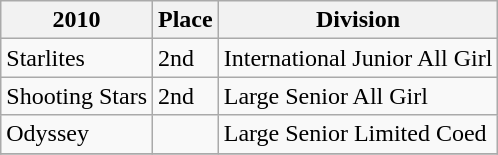<table class="wikitable">
<tr>
<th>2010</th>
<th>Place</th>
<th>Division</th>
</tr>
<tr>
<td>Starlites</td>
<td>2nd</td>
<td>International Junior All Girl</td>
</tr>
<tr>
<td>Shooting Stars</td>
<td>2nd</td>
<td>Large Senior All Girl</td>
</tr>
<tr>
<td>Odyssey</td>
<td></td>
<td>Large Senior Limited Coed</td>
</tr>
<tr>
</tr>
</table>
